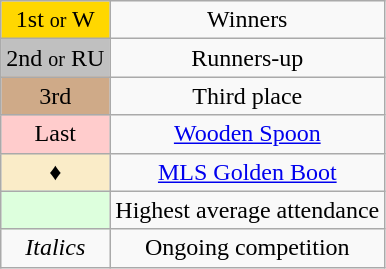<table class="wikitable" style="text-align:center">
<tr>
<td style=background:gold>1st <small>or</small> W</td>
<td>Winners</td>
</tr>
<tr>
<td style=background:silver>2nd <small>or</small> RU</td>
<td>Runners-up</td>
</tr>
<tr>
<td style=background:#CFAA88>3rd</td>
<td>Third place</td>
</tr>
<tr>
<td style=background:#FFCCCC>Last</td>
<td><a href='#'>Wooden Spoon</a></td>
</tr>
<tr>
<td style=background:#FAECC8;">♦</td>
<td><a href='#'>MLS Golden Boot</a></td>
</tr>
<tr>
<td style="background:#dfd;"> </td>
<td>Highest average attendance</td>
</tr>
<tr>
<td><em>Italics</em></td>
<td>Ongoing competition</td>
</tr>
</table>
